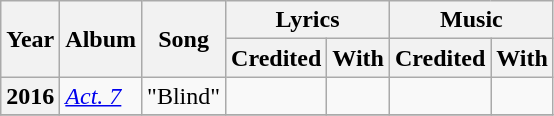<table class="wikitable plainrowheaders">
<tr>
<th rowspan=2>Year</th>
<th rowspan=2>Album</th>
<th rowspan=2>Song</th>
<th colspan="2">Lyrics</th>
<th colspan="2">Music</th>
</tr>
<tr>
<th>Credited</th>
<th>With</th>
<th>Credited</th>
<th>With</th>
</tr>
<tr>
<th scope="row">2016</th>
<td><em><a href='#'>Act. 7</a></em></td>
<td>"Blind"</td>
<td></td>
<td></td>
<td></td>
<td></td>
</tr>
<tr>
</tr>
</table>
